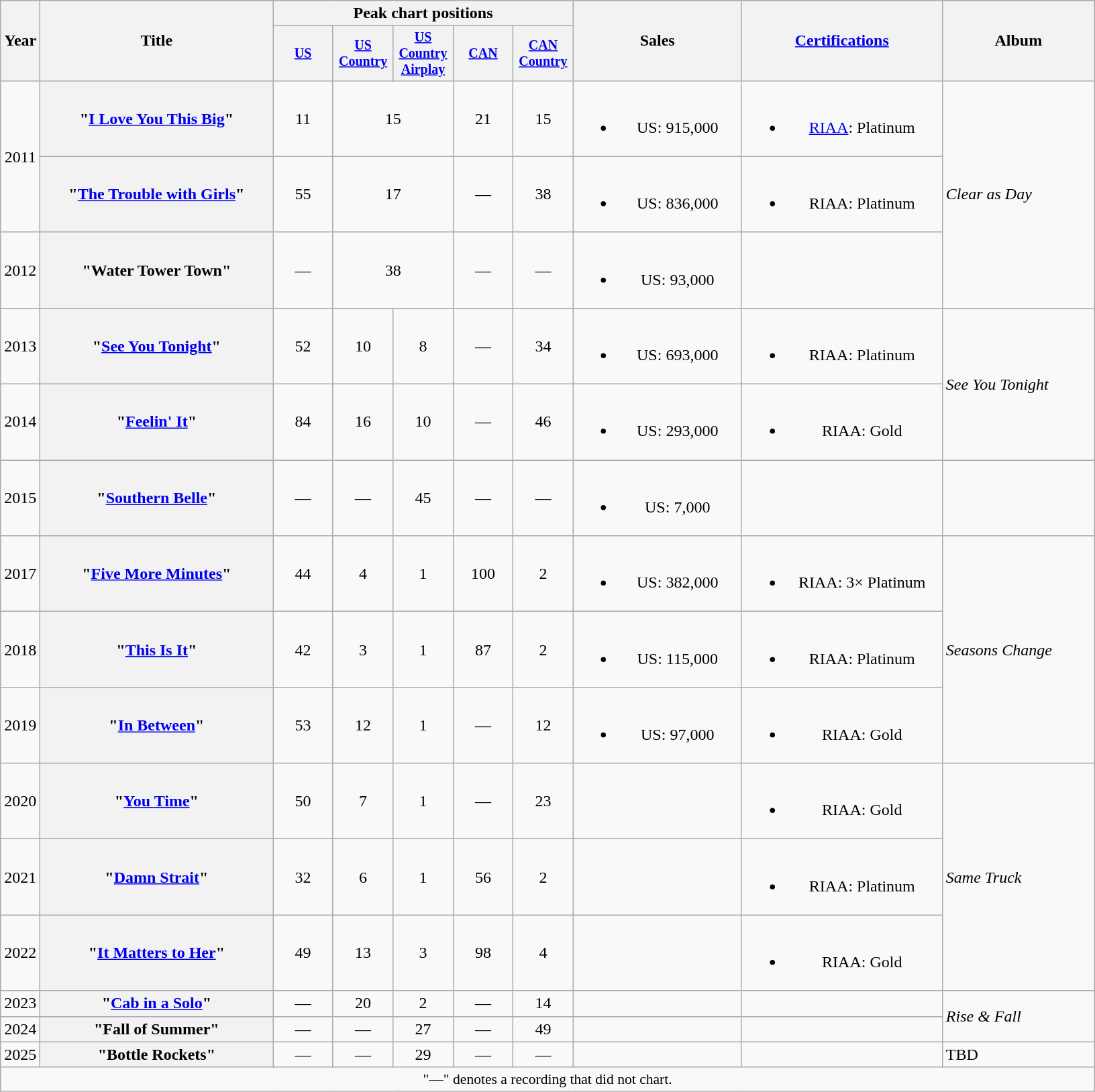<table class="wikitable plainrowheaders" style="text-align:center;">
<tr>
<th scope="col" rowspan="2" style="width:1em;">Year</th>
<th scope="col" rowspan="2" style="width:14em;">Title</th>
<th scope="col" colspan="5">Peak chart positions</th>
<th scope="col" rowspan="2" style="width:10em;">Sales</th>
<th scope="col" rowspan="2" style="width:12em;"><a href='#'>Certifications</a></th>
<th scope="col" rowspan="2" style="width:9em;">Album</th>
</tr>
<tr style="font-size:smaller;">
<th scope="col" style="width:4em;"><a href='#'>US</a><br></th>
<th scope="col" style="width:4em;"><a href='#'>US Country</a><br></th>
<th scope="col" style="width:4em;"><a href='#'>US Country Airplay</a><br></th>
<th scope="col" style="width:4em;"><a href='#'>CAN</a><br></th>
<th scope="col" style="width:4em;"><a href='#'>CAN Country</a><br></th>
</tr>
<tr>
<td rowspan="2">2011</td>
<th scope="row">"<a href='#'>I Love You This Big</a>"</th>
<td>11</td>
<td colspan=2>15</td>
<td>21</td>
<td>15</td>
<td><br><ul><li>US: 915,000</li></ul></td>
<td><br><ul><li><a href='#'>RIAA</a>: Platinum</li></ul></td>
<td style="text-align:left;" rowspan="3"><em>Clear as Day</em></td>
</tr>
<tr>
<th scope="row">"<a href='#'>The Trouble with Girls</a>"</th>
<td>55</td>
<td colspan=2>17</td>
<td>—</td>
<td>38</td>
<td><br><ul><li>US: 836,000</li></ul></td>
<td><br><ul><li>RIAA: Platinum</li></ul></td>
</tr>
<tr>
<td>2012</td>
<th scope="row">"Water Tower Town"</th>
<td>—</td>
<td colspan=2>38</td>
<td>—</td>
<td>—</td>
<td><br><ul><li>US: 93,000</li></ul></td>
<td></td>
</tr>
<tr>
<td>2013</td>
<th scope="row">"<a href='#'>See You Tonight</a>"</th>
<td>52</td>
<td>10</td>
<td>8</td>
<td>—</td>
<td>34</td>
<td><br><ul><li>US: 693,000</li></ul></td>
<td><br><ul><li>RIAA: Platinum</li></ul></td>
<td style="text-align:left;" rowspan="2"><em>See You Tonight</em></td>
</tr>
<tr>
<td>2014</td>
<th scope="row">"<a href='#'>Feelin' It</a>"</th>
<td>84</td>
<td>16</td>
<td>10</td>
<td>—</td>
<td>46</td>
<td><br><ul><li>US: 293,000</li></ul></td>
<td><br><ul><li>RIAA: Gold</li></ul></td>
</tr>
<tr>
<td>2015</td>
<th scope="row">"<a href='#'>Southern Belle</a>"</th>
<td>—</td>
<td>—</td>
<td>45</td>
<td>—</td>
<td>—</td>
<td><br><ul><li>US: 7,000</li></ul></td>
<td></td>
<td></td>
</tr>
<tr>
<td>2017</td>
<th scope="row">"<a href='#'>Five More Minutes</a>"</th>
<td>44</td>
<td>4</td>
<td>1</td>
<td>100</td>
<td>2</td>
<td><br><ul><li>US: 382,000</li></ul></td>
<td><br><ul><li>RIAA: 3× Platinum</li></ul></td>
<td style="text-align:left;" rowspan="3"><em>Seasons Change</em></td>
</tr>
<tr>
<td>2018</td>
<th scope="row">"<a href='#'>This Is It</a>"</th>
<td>42</td>
<td>3</td>
<td>1</td>
<td>87</td>
<td>2</td>
<td><br><ul><li>US: 115,000</li></ul></td>
<td><br><ul><li>RIAA: Platinum</li></ul></td>
</tr>
<tr>
<td>2019</td>
<th scope="row">"<a href='#'>In Between</a>"</th>
<td>53</td>
<td>12</td>
<td>1</td>
<td>—</td>
<td>12</td>
<td><br><ul><li>US: 97,000</li></ul></td>
<td><br><ul><li>RIAA: Gold</li></ul></td>
</tr>
<tr>
<td>2020</td>
<th scope="row">"<a href='#'>You Time</a>"</th>
<td>50</td>
<td>7</td>
<td>1</td>
<td>—</td>
<td>23</td>
<td></td>
<td><br><ul><li>RIAA: Gold</li></ul></td>
<td rowspan="3" align="left"><em>Same Truck</em></td>
</tr>
<tr>
<td>2021</td>
<th scope="row">"<a href='#'>Damn Strait</a>"</th>
<td>32</td>
<td>6</td>
<td>1</td>
<td>56</td>
<td>2</td>
<td></td>
<td><br><ul><li>RIAA: Platinum</li></ul></td>
</tr>
<tr>
<td>2022</td>
<th scope="row">"<a href='#'>It Matters to Her</a>"</th>
<td>49</td>
<td>13</td>
<td>3</td>
<td>98</td>
<td>4</td>
<td></td>
<td><br><ul><li>RIAA: Gold</li></ul></td>
</tr>
<tr>
<td>2023</td>
<th scope="row">"<a href='#'>Cab in a Solo</a>"</th>
<td>—</td>
<td>20</td>
<td>2</td>
<td>—</td>
<td>14</td>
<td></td>
<td></td>
<td rowspan="2" align="left"><em>Rise & Fall</em></td>
</tr>
<tr>
<td>2024</td>
<th scope="row">"Fall of Summer"</th>
<td>—</td>
<td>—</td>
<td>27</td>
<td>—</td>
<td>49</td>
<td></td>
<td></td>
</tr>
<tr>
<td>2025</td>
<th scope="row">"Bottle Rockets"<br></th>
<td>—</td>
<td>—</td>
<td>29</td>
<td>—</td>
<td>—</td>
<td></td>
<td></td>
<td align="left">TBD</td>
</tr>
<tr>
<td colspan="10" style="font-size:90%">"—" denotes a recording that did not chart.</td>
</tr>
</table>
